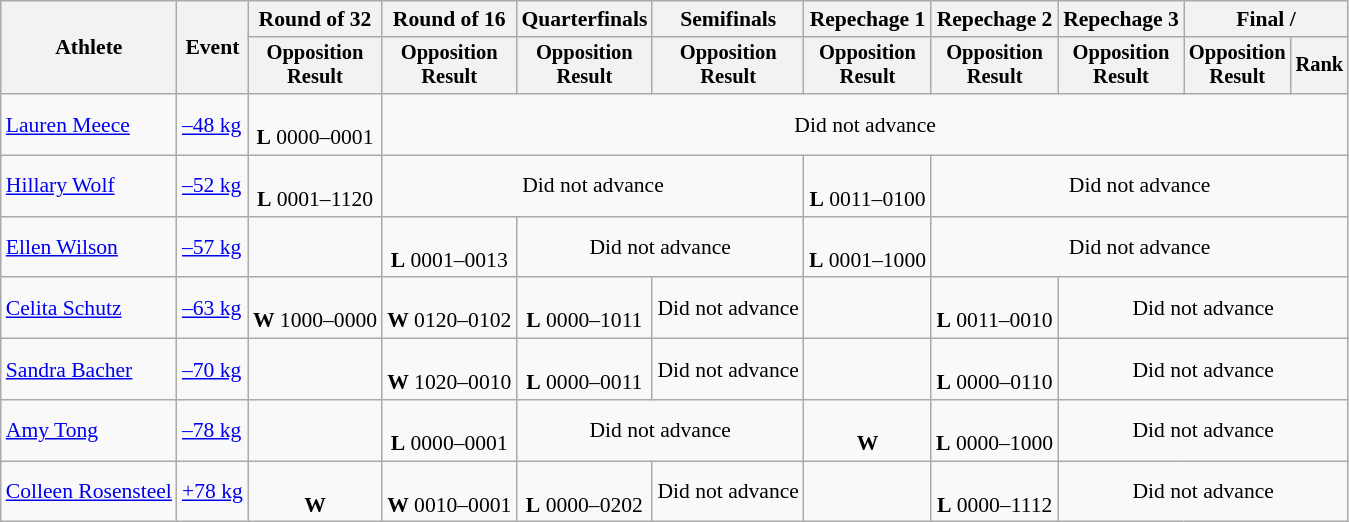<table class=wikitable style=font-size:90%;text-align:center>
<tr>
<th rowspan=2>Athlete</th>
<th rowspan=2>Event</th>
<th>Round of 32</th>
<th>Round of 16</th>
<th>Quarterfinals</th>
<th>Semifinals</th>
<th>Repechage 1</th>
<th>Repechage 2</th>
<th>Repechage 3</th>
<th colspan=2>Final / </th>
</tr>
<tr style=font-size:95%>
<th>Opposition<br>Result</th>
<th>Opposition<br>Result</th>
<th>Opposition<br>Result</th>
<th>Opposition<br>Result</th>
<th>Opposition<br>Result</th>
<th>Opposition<br>Result</th>
<th>Opposition<br>Result</th>
<th>Opposition<br>Result</th>
<th>Rank</th>
</tr>
<tr>
<td align=left><a href='#'>Lauren Meece</a></td>
<td align=left><a href='#'>–48 kg</a></td>
<td><br><strong>L</strong> 0000–0001</td>
<td colspan=8>Did not advance</td>
</tr>
<tr>
<td align=left><a href='#'>Hillary Wolf</a></td>
<td align=left><a href='#'>–52 kg</a></td>
<td><br><strong>L</strong> 0001–1120</td>
<td colspan=3>Did not advance</td>
<td><br><strong>L</strong> 0011–0100</td>
<td colspan=4>Did not advance</td>
</tr>
<tr>
<td align=left><a href='#'>Ellen Wilson</a></td>
<td align=left><a href='#'>–57 kg</a></td>
<td></td>
<td><br><strong>L</strong> 0001–0013</td>
<td colspan=2>Did not advance</td>
<td><br><strong>L</strong> 0001–1000</td>
<td colspan=4>Did not advance</td>
</tr>
<tr>
<td align=left><a href='#'>Celita Schutz</a></td>
<td align=left><a href='#'>–63 kg</a></td>
<td><br><strong>W</strong> 1000–0000</td>
<td><br><strong>W</strong> 0120–0102</td>
<td><br><strong>L</strong> 0000–1011</td>
<td>Did not advance</td>
<td></td>
<td><br><strong>L</strong> 0011–0010</td>
<td colspan=3>Did not advance</td>
</tr>
<tr>
<td align=left><a href='#'>Sandra Bacher</a></td>
<td align=left><a href='#'>–70 kg</a></td>
<td></td>
<td><br><strong>W</strong> 1020–0010</td>
<td><br><strong>L</strong> 0000–0011</td>
<td>Did not advance</td>
<td></td>
<td><br><strong>L</strong> 0000–0110</td>
<td colspan=3>Did not advance</td>
</tr>
<tr>
<td align=left><a href='#'>Amy Tong</a></td>
<td align=left><a href='#'>–78 kg</a></td>
<td></td>
<td><br><strong>L</strong> 0000–0001</td>
<td colspan=2>Did not advance</td>
<td><br><strong>W</strong></td>
<td><br><strong>L</strong> 0000–1000</td>
<td colspan=3>Did not advance</td>
</tr>
<tr>
<td align=left><a href='#'>Colleen Rosensteel</a></td>
<td align=left><a href='#'>+78 kg</a></td>
<td><br><strong>W</strong></td>
<td><br><strong>W</strong> 0010–0001</td>
<td><br><strong>L</strong> 0000–0202</td>
<td>Did not advance</td>
<td></td>
<td><br><strong>L</strong> 0000–1112</td>
<td colspan=3>Did not advance</td>
</tr>
</table>
